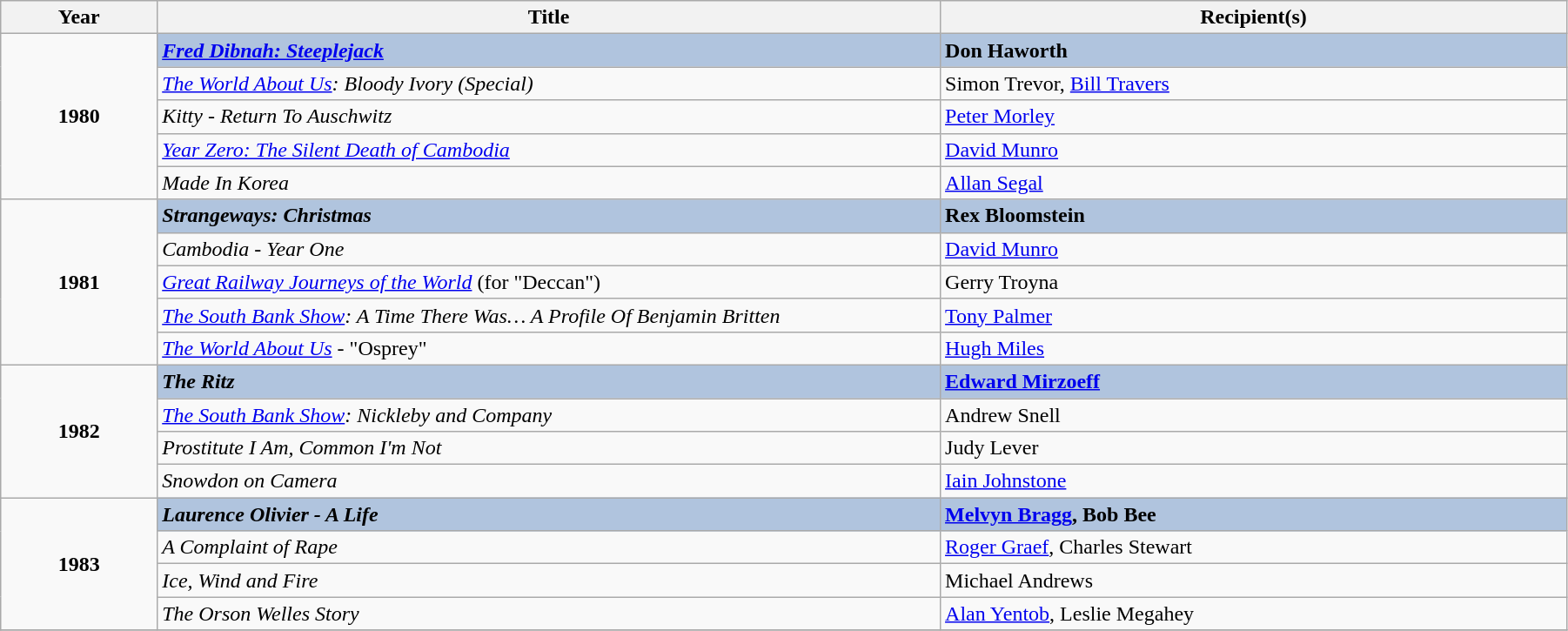<table class="wikitable" width="95%">
<tr>
<th width=5%>Year</th>
<th width=25%><strong>Title</strong></th>
<th width=20%><strong>Recipient(s)</strong></th>
</tr>
<tr>
<td rowspan="5" style="text-align:center;"><strong>1980</strong></td>
<td style="background:#B0C4DE;"><strong><em><a href='#'>Fred Dibnah: Steeplejack</a></em></strong></td>
<td style="background:#B0C4DE;"><strong>Don Haworth</strong></td>
</tr>
<tr>
<td><em><a href='#'>The World About Us</a>: Bloody Ivory (Special)</em></td>
<td>Simon Trevor, <a href='#'>Bill Travers</a></td>
</tr>
<tr>
<td><em>Kitty - Return To Auschwitz</em></td>
<td><a href='#'>Peter Morley</a></td>
</tr>
<tr>
<td><em><a href='#'>Year Zero: The Silent Death of Cambodia</a></em></td>
<td><a href='#'>David Munro</a></td>
</tr>
<tr>
<td><em>Made In Korea</em></td>
<td><a href='#'>Allan Segal</a></td>
</tr>
<tr>
<td rowspan="5" style="text-align:center;"><strong>1981</strong></td>
<td style="background:#B0C4DE;"><strong><em>Strangeways: Christmas</em></strong></td>
<td style="background:#B0C4DE;"><strong>Rex Bloomstein</strong></td>
</tr>
<tr>
<td><em>Cambodia - Year One</em></td>
<td><a href='#'>David Munro</a></td>
</tr>
<tr>
<td><em><a href='#'>Great Railway Journeys of the World</a></em> (for "Deccan")</td>
<td>Gerry Troyna</td>
</tr>
<tr>
<td><em><a href='#'>The South Bank Show</a>: A Time There Was… A Profile Of Benjamin Britten</em></td>
<td><a href='#'>Tony Palmer</a></td>
</tr>
<tr>
<td><em><a href='#'>The World About Us</a></em> - "Osprey"</td>
<td><a href='#'>Hugh Miles</a></td>
</tr>
<tr>
<td rowspan="4" style="text-align:center;"><strong>1982</strong></td>
<td style="background:#B0C4DE;"><strong><em>The Ritz</em></strong></td>
<td style="background:#B0C4DE;"><strong><a href='#'>Edward Mirzoeff</a></strong></td>
</tr>
<tr>
<td><em><a href='#'>The South Bank Show</a>: Nickleby and Company</em></td>
<td>Andrew Snell</td>
</tr>
<tr>
<td><em>Prostitute I Am, Common I'm Not</em></td>
<td>Judy Lever</td>
</tr>
<tr>
<td><em>Snowdon on Camera</em></td>
<td><a href='#'>Iain Johnstone</a></td>
</tr>
<tr>
<td rowspan="4" style="text-align:center;"><strong>1983</strong></td>
<td style="background:#B0C4DE;"><strong><em>Laurence Olivier - A Life</em></strong></td>
<td style="background:#B0C4DE;"><strong><a href='#'>Melvyn Bragg</a>, Bob Bee</strong></td>
</tr>
<tr>
<td><em>A Complaint of Rape</em></td>
<td><a href='#'>Roger Graef</a>, Charles Stewart</td>
</tr>
<tr>
<td><em>Ice, Wind and Fire</em></td>
<td>Michael Andrews</td>
</tr>
<tr>
<td><em>The Orson Welles Story</em></td>
<td><a href='#'>Alan Yentob</a>, Leslie Megahey</td>
</tr>
<tr>
</tr>
</table>
